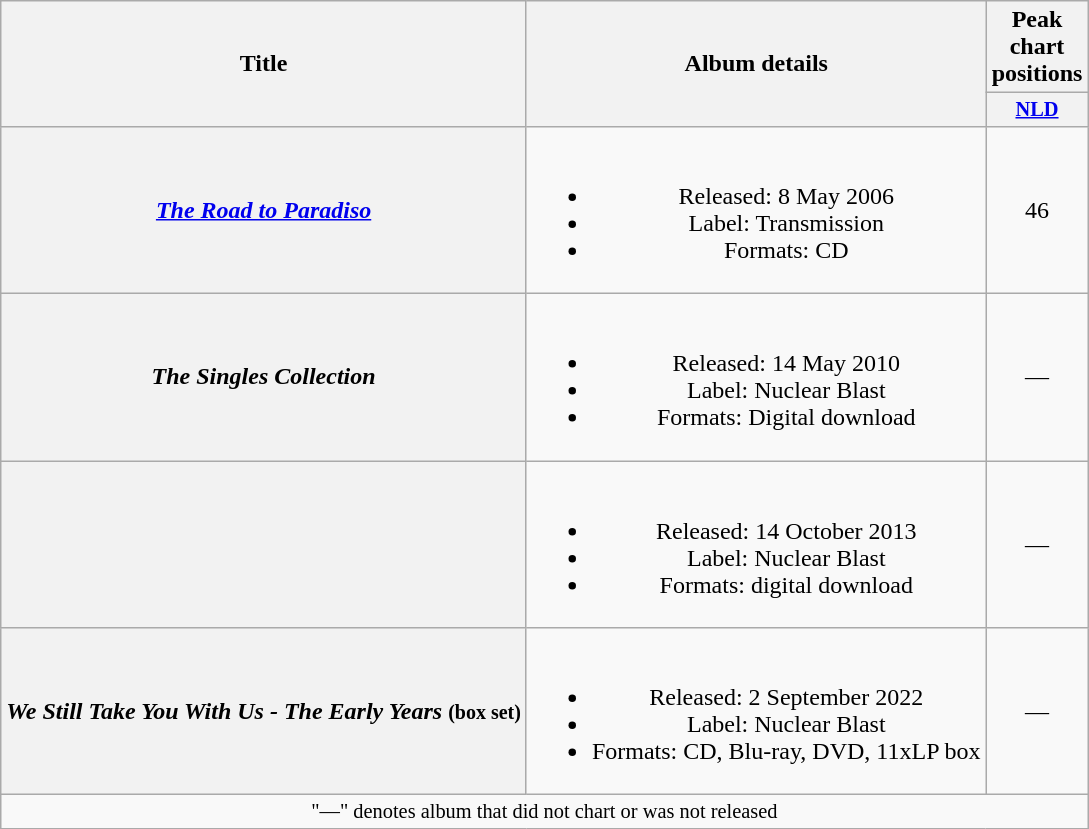<table class="wikitable plainrowheaders" style="text-align:center;" border="1">
<tr>
<th scope="col" rowspan="2">Title</th>
<th scope="col" rowspan="2">Album details</th>
<th scope="col" colspan="1">Peak chart positions</th>
</tr>
<tr>
<th scope="col" style="width:3em;font-size:85%;"><a href='#'>NLD</a><br></th>
</tr>
<tr>
<th scope="row"><em><a href='#'>The Road to Paradiso</a></em></th>
<td><br><ul><li>Released: 8 May 2006</li><li>Label: Transmission</li><li>Formats: CD</li></ul></td>
<td>46</td>
</tr>
<tr>
<th scope="row"><em>The Singles Collection</em></th>
<td><br><ul><li>Released: 14 May 2010</li><li>Label: Nuclear Blast</li><li>Formats: Digital download</li></ul></td>
<td>—</td>
</tr>
<tr>
<th scope="row"><em></em></th>
<td><br><ul><li>Released: 14 October 2013</li><li>Label: Nuclear Blast</li><li>Formats: digital download</li></ul></td>
<td>—</td>
</tr>
<tr>
<th scope="row"><em>We Still Take You With Us - The Early Years</em> <small>(box set)</small></th>
<td><br><ul><li>Released: 2 September 2022</li><li>Label: Nuclear Blast</li><li>Formats: CD, Blu-ray, DVD, 11xLP box</li></ul></td>
<td>—</td>
</tr>
<tr>
<td colspan="15" style="font-size:85%">"—" denotes album that did not chart or was not released</td>
</tr>
</table>
